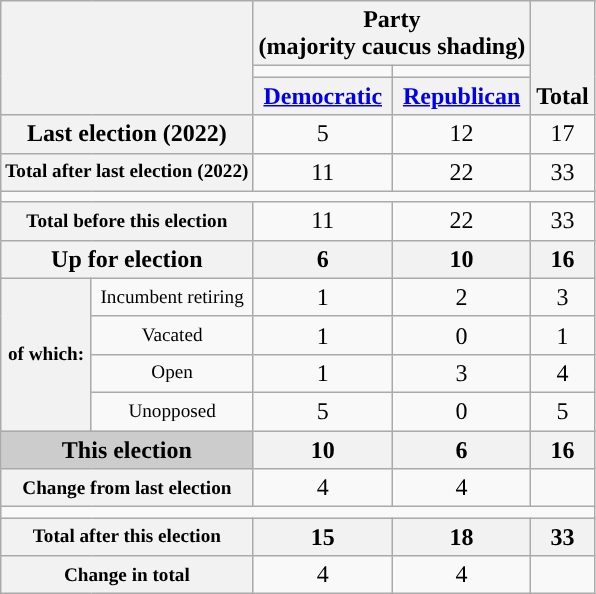<table class=wikitable style="text-align:center">
<tr style="vertical-align:bottom;">
<th rowspan=3 colspan=2></th>
<th colspan=2>Party <div>(majority caucus shading)</div></th>
<th rowspan=3>Total</th>
</tr>
<tr style="height:5px">
<td style="background-color:"></td>
<td style="background-color:"></td>
</tr>
<tr>
<th><a href='#'>Democratic</a></th>
<th><a href='#'>Republican</a></th>
</tr>
<tr>
<th nowrap colspan=2>Last election (2022)</th>
<td>5</td>
<td>12</td>
<td>17</td>
</tr>
<tr>
<th nowrap style="font-size:80%" colspan=2>Total after last election (2022)</th>
<td>11</td>
<td>22</td>
<td>33</td>
</tr>
<tr>
<td colspan=5></td>
</tr>
<tr>
<th nowrap style="font-size:80%" colspan=2>Total before this election</th>
<td>11</td>
<td>22</td>
<td>33</td>
</tr>
<tr>
<th colspan=2>Up for election</th>
<th>6</th>
<th>10</th>
<th>16</th>
</tr>
<tr>
<th rowspan="4" style="font-size:80%">of which:</th>
<td nowrap style="font-size:80%">Incumbent retiring</td>
<td>1</td>
<td>2</td>
<td>3</td>
</tr>
<tr>
<td nowrap style="font-size:80%">Vacated</td>
<td>1</td>
<td>0</td>
<td>1</td>
</tr>
<tr>
<td nowrap style="font-size:80%">Open</td>
<td>1</td>
<td>3</td>
<td>4</td>
</tr>
<tr>
<td nowrap style="font-size:80%">Unopposed</td>
<td>5</td>
<td>0</td>
<td>5</td>
</tr>
<tr>
<th nowrap style="background:#ccc" colspan=2>This election</th>
<th>10</th>
<th>6</th>
<th>16</th>
</tr>
<tr>
<th nowrap style="font-size:80%"  colspan=2>Change from last election</th>
<td> 4</td>
<td> 4</td>
<td></td>
</tr>
<tr>
<td colspan=5></td>
</tr>
<tr>
<th nowrap style="font-size:80%" colspan=2>Total after this election</th>
<th>15</th>
<th>18</th>
<th>33</th>
</tr>
<tr>
<th nowrap style="font-size:80%"  colspan=2>Change in total</th>
<td> 4</td>
<td> 4</td>
<td></td>
</tr>
</table>
